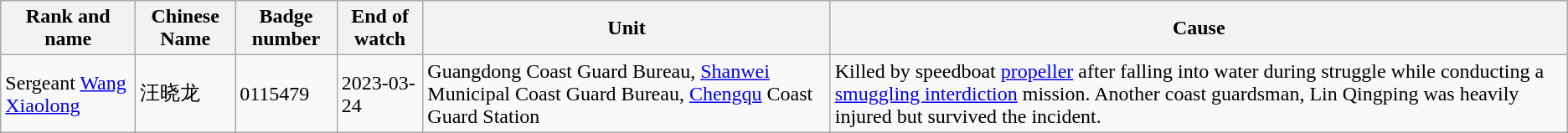<table class="wikitable">
<tr>
<th>Rank and name</th>
<th>Chinese Name</th>
<th>Badge number</th>
<th>End of watch</th>
<th>Unit</th>
<th>Cause</th>
</tr>
<tr>
<td>Sergeant <a href='#'>Wang Xiaolong</a></td>
<td>汪晓龙</td>
<td>0115479</td>
<td>2023-03-24</td>
<td>Guangdong Coast Guard Bureau, <a href='#'>Shanwei</a> Municipal Coast Guard Bureau, <a href='#'>Chengqu</a> Coast Guard Station</td>
<td>Killed by speedboat <a href='#'>propeller</a> after falling into water during struggle while conducting a <a href='#'>smuggling interdiction</a> mission. Another coast guardsman, Lin Qingping was heavily injured but survived the incident.</td>
</tr>
</table>
